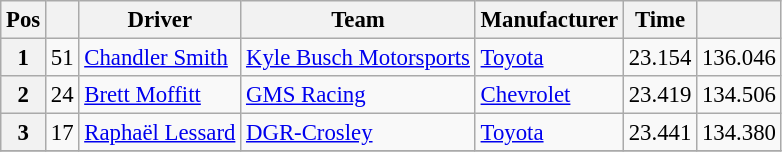<table class="wikitable" style="font-size:95%">
<tr>
<th>Pos</th>
<th></th>
<th>Driver</th>
<th>Team</th>
<th>Manufacturer</th>
<th>Time</th>
<th></th>
</tr>
<tr>
<th>1</th>
<td>51</td>
<td><a href='#'>Chandler Smith</a></td>
<td><a href='#'>Kyle Busch Motorsports</a></td>
<td><a href='#'>Toyota</a></td>
<td>23.154</td>
<td>136.046</td>
</tr>
<tr>
<th>2</th>
<td>24</td>
<td><a href='#'>Brett Moffitt</a></td>
<td><a href='#'>GMS Racing</a></td>
<td><a href='#'>Chevrolet</a></td>
<td>23.419</td>
<td>134.506</td>
</tr>
<tr>
<th>3</th>
<td>17</td>
<td><a href='#'>Raphaël Lessard</a></td>
<td><a href='#'>DGR-Crosley</a></td>
<td><a href='#'>Toyota</a></td>
<td>23.441</td>
<td>134.380</td>
</tr>
<tr>
</tr>
</table>
